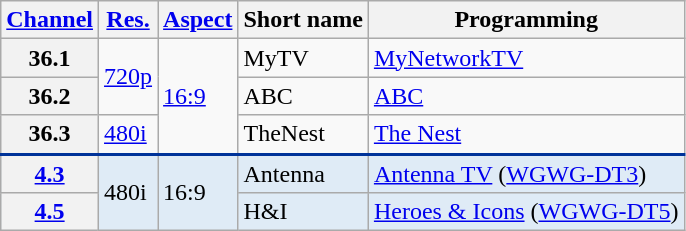<table class="wikitable">
<tr>
<th scope = "col"><a href='#'>Channel</a></th>
<th scope = "col"><a href='#'>Res.</a></th>
<th scope = "col"><a href='#'>Aspect</a></th>
<th scope = "col">Short name</th>
<th scope = "col">Programming</th>
</tr>
<tr>
<th scope = "row">36.1</th>
<td rowspan=2><a href='#'>720p</a></td>
<td rowspan=3><a href='#'>16:9</a></td>
<td>MyTV</td>
<td><a href='#'>MyNetworkTV</a></td>
</tr>
<tr>
<th scope = "row">36.2</th>
<td>ABC</td>
<td><a href='#'>ABC</a></td>
</tr>
<tr>
<th scope = "row">36.3</th>
<td><a href='#'>480i</a></td>
<td>TheNest</td>
<td><a href='#'>The Nest</a></td>
</tr>
<tr style="background-color:#DFEBF6; border-top: 2px solid #003399;">
<th scope="row"><a href='#'>4.3</a></th>
<td rowspan=2>480i</td>
<td rowspan=2>16:9</td>
<td>Antenna</td>
<td><a href='#'>Antenna TV</a> (<a href='#'>WGWG-DT3</a>)</td>
</tr>
<tr style="background-color:#DFEBF6;">
<th scope="row"><a href='#'>4.5</a></th>
<td>H&I</td>
<td><a href='#'>Heroes & Icons</a> (<a href='#'>WGWG-DT5</a>)</td>
</tr>
</table>
